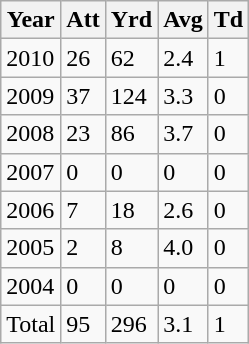<table class="wikitable">
<tr>
<th>Year</th>
<th>Att</th>
<th>Yrd</th>
<th>Avg</th>
<th>Td</th>
</tr>
<tr>
<td>2010</td>
<td>26</td>
<td>62</td>
<td>2.4</td>
<td>1</td>
</tr>
<tr>
<td>2009</td>
<td>37</td>
<td>124</td>
<td>3.3</td>
<td>0</td>
</tr>
<tr>
<td>2008</td>
<td>23</td>
<td>86</td>
<td>3.7</td>
<td>0</td>
</tr>
<tr>
<td>2007</td>
<td>0</td>
<td>0</td>
<td>0</td>
<td>0</td>
</tr>
<tr>
<td>2006</td>
<td>7</td>
<td>18</td>
<td>2.6</td>
<td>0</td>
</tr>
<tr>
<td>2005</td>
<td>2</td>
<td>8</td>
<td>4.0</td>
<td>0</td>
</tr>
<tr>
<td>2004</td>
<td>0</td>
<td>0</td>
<td>0</td>
<td>0</td>
</tr>
<tr>
<td>Total</td>
<td>95</td>
<td>296</td>
<td>3.1</td>
<td>1</td>
</tr>
</table>
